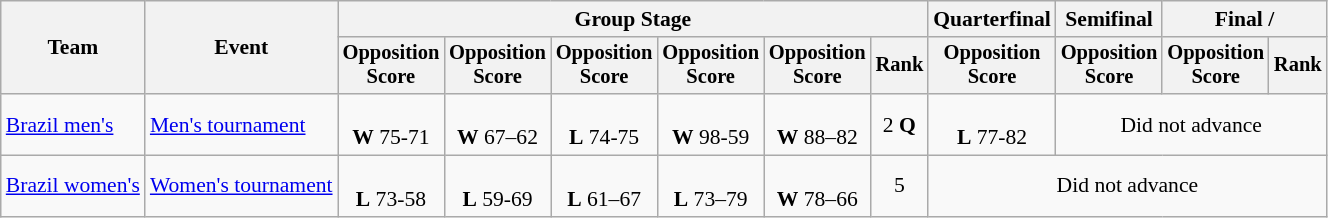<table class=wikitable style=font-size:90%;text-align:center>
<tr>
<th rowspan=2>Team</th>
<th rowspan=2>Event</th>
<th colspan=6>Group Stage</th>
<th>Quarterfinal</th>
<th>Semifinal</th>
<th colspan=2>Final / </th>
</tr>
<tr style=font-size:95%>
<th>Opposition<br>Score</th>
<th>Opposition<br>Score</th>
<th>Opposition<br>Score</th>
<th>Opposition<br>Score</th>
<th>Opposition<br>Score</th>
<th>Rank</th>
<th>Opposition<br>Score</th>
<th>Opposition<br>Score</th>
<th>Opposition<br>Score</th>
<th>Rank</th>
</tr>
<tr>
<td align=left><a href='#'>Brazil men's</a></td>
<td align=left><a href='#'>Men's tournament</a></td>
<td><br><strong>W</strong> 75-71</td>
<td><br><strong>W</strong> 67–62</td>
<td><br><strong>L</strong> 74-75</td>
<td><br><strong>W</strong> 98-59</td>
<td><br><strong>W</strong> 88–82</td>
<td>2 <strong>Q</strong></td>
<td><br><strong>L</strong> 77-82</td>
<td colspan=3>Did not advance</td>
</tr>
<tr>
<td align=left><a href='#'>Brazil women's</a></td>
<td align=left><a href='#'>Women's tournament</a></td>
<td><br><strong>L</strong> 73-58</td>
<td><br><strong>L</strong> 59-69</td>
<td><br><strong>L</strong> 61–67</td>
<td><br><strong>L</strong> 73–79</td>
<td><br><strong>W</strong> 78–66</td>
<td>5</td>
<td colspan=4>Did not advance</td>
</tr>
</table>
